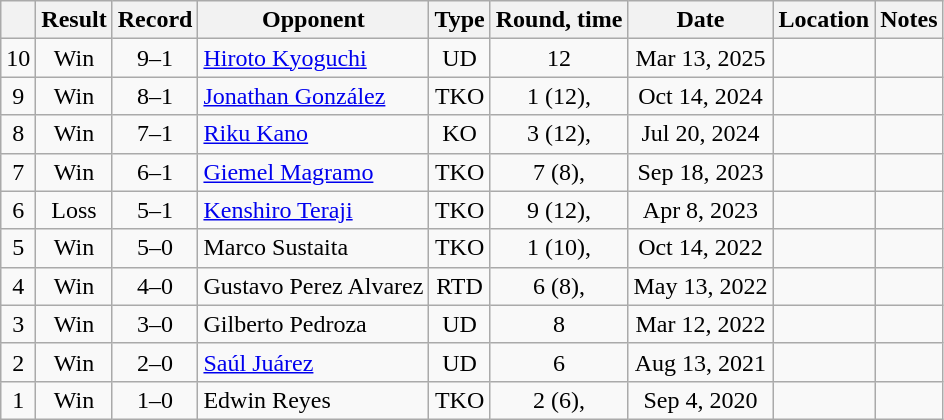<table class=wikitable style=text-align:center>
<tr>
<th></th>
<th>Result</th>
<th>Record</th>
<th>Opponent</th>
<th>Type</th>
<th>Round, time</th>
<th>Date</th>
<th>Location</th>
<th>Notes</th>
</tr>
<tr>
<td>10</td>
<td>Win</td>
<td>9–1</td>
<td align=left><a href='#'>Hiroto Kyoguchi</a></td>
<td>UD</td>
<td>12</td>
<td>Mar 13, 2025</td>
<td align=left></td>
<td align=left></td>
</tr>
<tr>
<td>9</td>
<td>Win</td>
<td>8–1</td>
<td align=left><a href='#'>Jonathan González</a></td>
<td>TKO</td>
<td>1 (12), </td>
<td>Oct 14, 2024</td>
<td align=left></td>
<td align=left></td>
</tr>
<tr>
<td>8</td>
<td>Win</td>
<td>7–1</td>
<td align=left><a href='#'>Riku Kano</a></td>
<td>KO</td>
<td>3 (12), </td>
<td>Jul 20, 2024</td>
<td align=left></td>
<td align=left></td>
</tr>
<tr>
<td>7</td>
<td>Win</td>
<td>6–1</td>
<td align=left><a href='#'>Giemel Magramo</a></td>
<td>TKO</td>
<td>7 (8), </td>
<td>Sep 18, 2023</td>
<td align=left></td>
<td align=left></td>
</tr>
<tr>
<td>6</td>
<td>Loss</td>
<td>5–1</td>
<td align=left><a href='#'>Kenshiro Teraji</a></td>
<td>TKO</td>
<td>9 (12), </td>
<td>Apr 8, 2023</td>
<td align=left></td>
<td align=left></td>
</tr>
<tr>
<td>5</td>
<td>Win</td>
<td>5–0</td>
<td align=left>Marco Sustaita</td>
<td>TKO</td>
<td>1 (10), </td>
<td>Oct 14, 2022</td>
<td align=left></td>
<td align=left></td>
</tr>
<tr>
<td>4</td>
<td>Win</td>
<td>4–0</td>
<td align=left>Gustavo Perez Alvarez</td>
<td>RTD</td>
<td>6 (8), </td>
<td>May 13, 2022</td>
<td align=left></td>
<td align=left></td>
</tr>
<tr>
<td>3</td>
<td>Win</td>
<td>3–0</td>
<td align=left>Gilberto Pedroza</td>
<td>UD</td>
<td>8</td>
<td>Mar 12, 2022</td>
<td align=left></td>
<td align=left></td>
</tr>
<tr>
<td>2</td>
<td>Win</td>
<td>2–0</td>
<td align=left><a href='#'>Saúl Juárez</a></td>
<td>UD</td>
<td>6</td>
<td>Aug 13, 2021</td>
<td align=left></td>
<td align=left></td>
</tr>
<tr>
<td>1</td>
<td>Win</td>
<td>1–0</td>
<td align=left>Edwin Reyes</td>
<td>TKO</td>
<td>2 (6), </td>
<td>Sep 4, 2020</td>
<td align=left></td>
<td align=left></td>
</tr>
</table>
